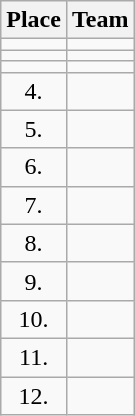<table class="wikitable" style="text-align: center;">
<tr>
<th>Place</th>
<th>Team</th>
</tr>
<tr>
<td></td>
<td style="text-align:left;"></td>
</tr>
<tr>
<td></td>
<td style="text-align:left;"></td>
</tr>
<tr>
<td></td>
<td style="text-align:left;"></td>
</tr>
<tr>
<td>4.</td>
<td style="text-align:left;"></td>
</tr>
<tr>
<td>5.</td>
<td style="text-align:left;"></td>
</tr>
<tr>
<td>6.</td>
<td style="text-align:left;"></td>
</tr>
<tr>
<td>7.</td>
<td style="text-align:left;"></td>
</tr>
<tr>
<td>8.</td>
<td style="text-align:left;"></td>
</tr>
<tr>
<td>9.</td>
<td style="text-align:left;"></td>
</tr>
<tr>
<td>10.</td>
<td style="text-align:left;"></td>
</tr>
<tr>
<td>11.</td>
<td style="text-align:left;"></td>
</tr>
<tr>
<td>12.</td>
<td style="text-align:left;"></td>
</tr>
</table>
